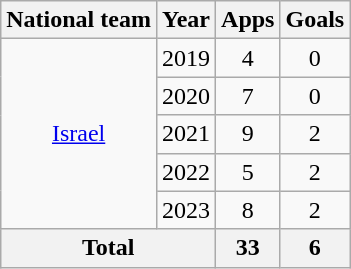<table class="wikitable" style="text-align:center">
<tr>
<th>National team</th>
<th>Year</th>
<th>Apps</th>
<th>Goals</th>
</tr>
<tr>
<td rowspan="5"><a href='#'>Israel</a></td>
<td>2019</td>
<td>4</td>
<td>0</td>
</tr>
<tr>
<td>2020</td>
<td>7</td>
<td>0</td>
</tr>
<tr>
<td>2021</td>
<td>9</td>
<td>2</td>
</tr>
<tr>
<td>2022</td>
<td>5</td>
<td>2</td>
</tr>
<tr>
<td>2023</td>
<td>8</td>
<td>2</td>
</tr>
<tr>
<th colspan="2">Total</th>
<th>33</th>
<th>6</th>
</tr>
</table>
